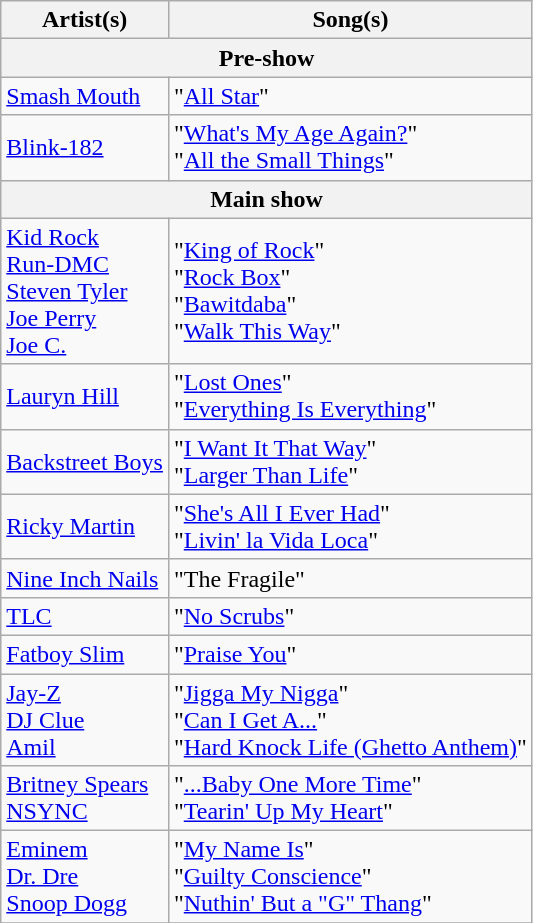<table class="wikitable plainrowheaders">
<tr>
<th scope="col">Artist(s)</th>
<th scope="col">Song(s)</th>
</tr>
<tr>
<th colspan="2">Pre-show</th>
</tr>
<tr>
<td><a href='#'>Smash Mouth</a></td>
<td>"<a href='#'>All Star</a>"</td>
</tr>
<tr>
<td><a href='#'>Blink-182</a></td>
<td>"<a href='#'>What's My Age Again?</a>"<br>"<a href='#'>All the Small Things</a>"</td>
</tr>
<tr>
<th colspan="2">Main show</th>
</tr>
<tr>
<td><a href='#'>Kid Rock</a><br><a href='#'>Run-DMC</a><br><a href='#'>Steven Tyler</a><br><a href='#'>Joe Perry</a><br><a href='#'>Joe C.</a></td>
<td>"<a href='#'>King of Rock</a>"<br>"<a href='#'>Rock Box</a>"<br>"<a href='#'>Bawitdaba</a>"<br>"<a href='#'>Walk This Way</a>"</td>
</tr>
<tr>
<td><a href='#'>Lauryn Hill</a></td>
<td>"<a href='#'>Lost Ones</a>"<br>"<a href='#'>Everything Is Everything</a>"</td>
</tr>
<tr>
<td><a href='#'>Backstreet Boys</a></td>
<td>"<a href='#'>I Want It That Way</a>"<br>"<a href='#'>Larger Than Life</a>"</td>
</tr>
<tr>
<td><a href='#'>Ricky Martin</a></td>
<td>"<a href='#'>She's All I Ever Had</a>"<br>"<a href='#'>Livin' la Vida Loca</a>"</td>
</tr>
<tr>
<td><a href='#'>Nine Inch Nails</a></td>
<td>"The Fragile"</td>
</tr>
<tr>
<td><a href='#'>TLC</a></td>
<td>"<a href='#'>No Scrubs</a>"</td>
</tr>
<tr>
<td><a href='#'>Fatboy Slim</a></td>
<td>"<a href='#'>Praise You</a>"</td>
</tr>
<tr>
<td><a href='#'>Jay-Z</a><br><a href='#'>DJ Clue</a><br><a href='#'>Amil</a></td>
<td>"<a href='#'>Jigga My Nigga</a>"<br>"<a href='#'>Can I Get A...</a>"<br>"<a href='#'>Hard Knock Life (Ghetto Anthem)</a>"</td>
</tr>
<tr>
<td><a href='#'>Britney Spears</a><br><a href='#'>NSYNC</a></td>
<td>"<a href='#'>...Baby One More Time</a>"<br>"<a href='#'>Tearin' Up My Heart</a>"</td>
</tr>
<tr>
<td><a href='#'>Eminem</a><br><a href='#'>Dr. Dre</a><br><a href='#'>Snoop Dogg</a></td>
<td>"<a href='#'>My Name Is</a>"<br>"<a href='#'>Guilty Conscience</a>"<br>"<a href='#'>Nuthin' But a "G" Thang</a>"</td>
</tr>
<tr>
</tr>
</table>
